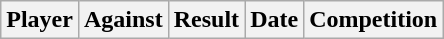<table class="wikitable sortable">
<tr>
<th>Player</th>
<th>Against</th>
<th>Result</th>
<th>Date</th>
<th>Competition</th>
</tr>
</table>
